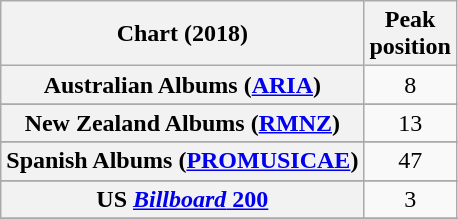<table class="wikitable sortable plainrowheaders" style="text-align:center">
<tr>
<th scope="col">Chart (2018)</th>
<th scope="col">Peak<br> position</th>
</tr>
<tr>
<th scope="row">Australian Albums (<a href='#'>ARIA</a>)</th>
<td>8</td>
</tr>
<tr>
</tr>
<tr>
</tr>
<tr>
</tr>
<tr>
</tr>
<tr>
</tr>
<tr>
</tr>
<tr>
</tr>
<tr>
<th scope="row">New Zealand Albums (<a href='#'>RMNZ</a>)</th>
<td>13</td>
</tr>
<tr>
</tr>
<tr>
<th scope="row">Spanish Albums (<a href='#'>PROMUSICAE</a>)</th>
<td>47</td>
</tr>
<tr>
</tr>
<tr>
</tr>
<tr>
<th scope="row">US <a href='#'><em>Billboard</em> 200</a></th>
<td>3</td>
</tr>
<tr>
</tr>
</table>
